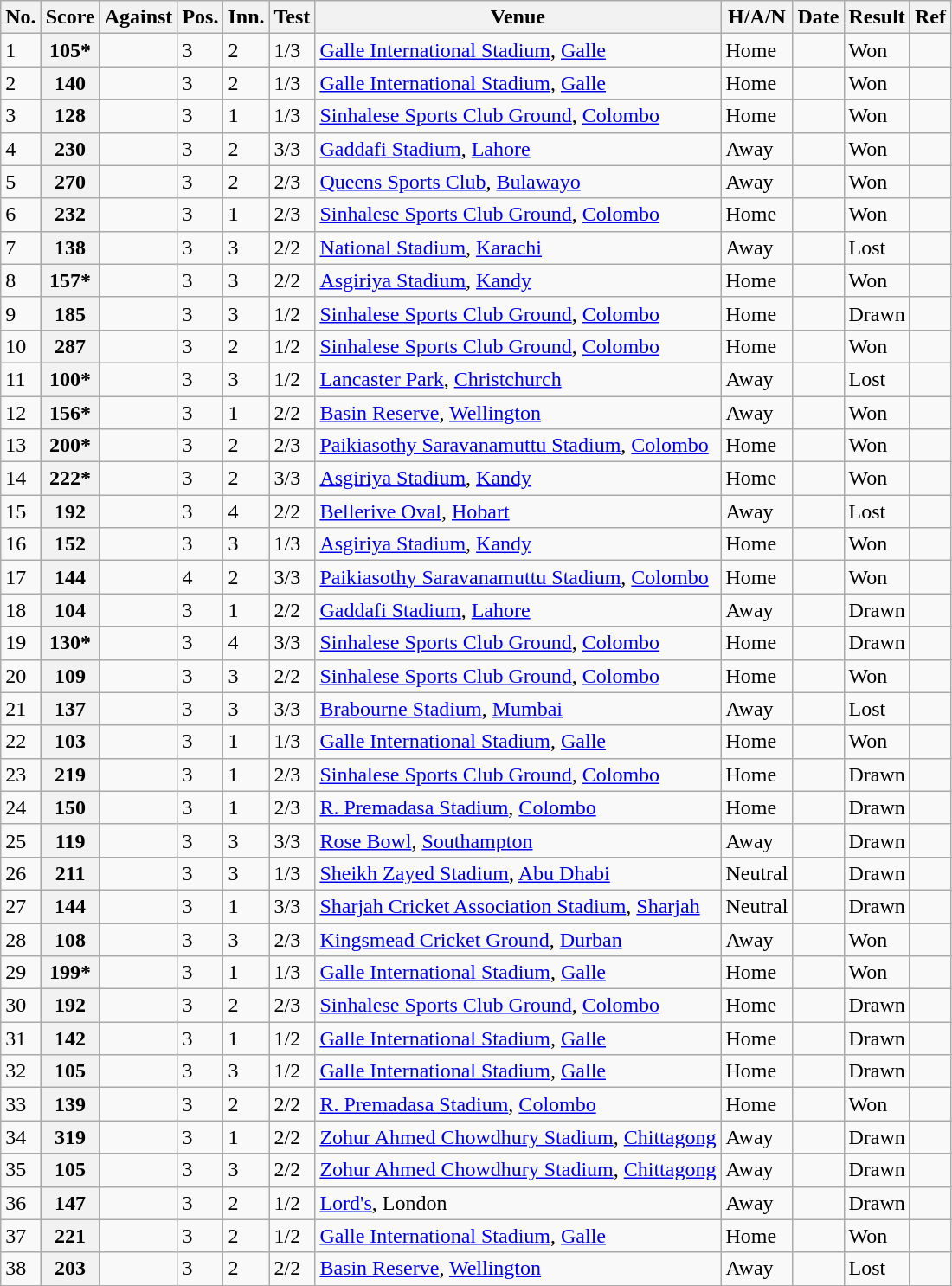<table class="wikitable plainrowheaders sortable">
<tr>
<th>No.</th>
<th>Score</th>
<th>Against</th>
<th>Pos.</th>
<th>Inn.</th>
<th>Test</th>
<th>Venue</th>
<th>H/A/N</th>
<th>Date</th>
<th>Result</th>
<th scope="col" class="unsortable">Ref</th>
</tr>
<tr>
<td>1</td>
<th scope="row"> 105*</th>
<td></td>
<td>3</td>
<td>2</td>
<td>1/3</td>
<td><a href='#'>Galle International Stadium</a>, <a href='#'>Galle</a></td>
<td>Home</td>
<td></td>
<td>Won</td>
<td></td>
</tr>
<tr>
<td>2</td>
<th scope="row"> 140</th>
<td></td>
<td>3</td>
<td>2</td>
<td>1/3</td>
<td><a href='#'>Galle International Stadium</a>, <a href='#'>Galle</a></td>
<td>Home</td>
<td></td>
<td>Won</td>
<td></td>
</tr>
<tr>
<td>3</td>
<th scope="row"> 128 </th>
<td></td>
<td>3</td>
<td>1</td>
<td>1/3</td>
<td><a href='#'>Sinhalese Sports Club Ground</a>, <a href='#'>Colombo</a></td>
<td>Home</td>
<td></td>
<td>Won</td>
<td></td>
</tr>
<tr>
<td>4</td>
<th scope="row"> 230 </th>
<td></td>
<td>3</td>
<td>2</td>
<td>3/3</td>
<td><a href='#'>Gaddafi Stadium</a>, <a href='#'>Lahore</a></td>
<td>Away</td>
<td></td>
<td>Won</td>
<td></td>
</tr>
<tr>
<td>5</td>
<th scope="row"> 270 </th>
<td></td>
<td>3</td>
<td>2</td>
<td>2/3</td>
<td><a href='#'>Queens Sports Club</a>, <a href='#'>Bulawayo</a></td>
<td>Away</td>
<td></td>
<td>Won</td>
<td></td>
</tr>
<tr>
<td>6</td>
<th scope="row"> 232 </th>
<td></td>
<td>3</td>
<td>1</td>
<td>2/3</td>
<td><a href='#'>Sinhalese Sports Club Ground</a>, <a href='#'>Colombo</a></td>
<td>Home</td>
<td></td>
<td>Won</td>
<td></td>
</tr>
<tr>
<td>7</td>
<th scope="row"> 138</th>
<td></td>
<td>3</td>
<td>3</td>
<td>2/2</td>
<td><a href='#'>National Stadium</a>, <a href='#'>Karachi</a></td>
<td>Away</td>
<td></td>
<td>Lost</td>
<td></td>
</tr>
<tr>
<td>8</td>
<th scope="row"> 157* </th>
<td></td>
<td>3</td>
<td>3</td>
<td>2/2</td>
<td><a href='#'>Asgiriya Stadium</a>, <a href='#'>Kandy</a></td>
<td>Home</td>
<td></td>
<td>Won</td>
<td></td>
</tr>
<tr>
<td>9</td>
<th scope="row"> 185 </th>
<td></td>
<td>3</td>
<td>3</td>
<td>1/2</td>
<td><a href='#'>Sinhalese Sports Club Ground</a>, <a href='#'>Colombo</a></td>
<td>Home</td>
<td></td>
<td>Drawn</td>
<td></td>
</tr>
<tr>
<td>10</td>
<th scope="row"> 287</th>
<td></td>
<td>3</td>
<td>2</td>
<td>1/2</td>
<td><a href='#'>Sinhalese Sports Club Ground</a>, <a href='#'>Colombo</a></td>
<td>Home</td>
<td></td>
<td>Won</td>
<td></td>
</tr>
<tr>
<td>11</td>
<th scope="row"> 100*</th>
<td></td>
<td>3</td>
<td>3</td>
<td>1/2</td>
<td><a href='#'>Lancaster Park</a>, <a href='#'>Christchurch</a></td>
<td>Away</td>
<td></td>
<td>Lost</td>
<td></td>
</tr>
<tr>
<td>12</td>
<th scope="row"> 156*</th>
<td></td>
<td>3</td>
<td>1</td>
<td>2/2</td>
<td><a href='#'>Basin Reserve</a>, <a href='#'>Wellington</a></td>
<td>Away</td>
<td></td>
<td>Won</td>
<td></td>
</tr>
<tr>
<td>13</td>
<th scope="row"> 200* </th>
<td></td>
<td>3</td>
<td>2</td>
<td>2/3</td>
<td><a href='#'>Paikiasothy Saravanamuttu Stadium</a>, <a href='#'>Colombo</a></td>
<td>Home</td>
<td></td>
<td>Won</td>
<td></td>
</tr>
<tr>
<td>14</td>
<th scope="row"> 222*</th>
<td></td>
<td>3</td>
<td>2</td>
<td>3/3</td>
<td><a href='#'>Asgiriya Stadium</a>, <a href='#'>Kandy</a></td>
<td>Home</td>
<td></td>
<td>Won</td>
<td></td>
</tr>
<tr>
<td>15</td>
<th scope="row"> 192</th>
<td></td>
<td>3</td>
<td>4</td>
<td>2/2</td>
<td><a href='#'>Bellerive Oval</a>, <a href='#'>Hobart</a></td>
<td>Away</td>
<td></td>
<td>Lost</td>
<td></td>
</tr>
<tr>
<td>16</td>
<th scope="row"> 152 </th>
<td></td>
<td>3</td>
<td>3</td>
<td>1/3</td>
<td><a href='#'>Asgiriya Stadium</a>, <a href='#'>Kandy</a></td>
<td>Home</td>
<td></td>
<td>Won</td>
<td></td>
</tr>
<tr>
<td>17</td>
<th scope="row"> 144 </th>
<td></td>
<td>4</td>
<td>2</td>
<td>3/3</td>
<td><a href='#'>Paikiasothy Saravanamuttu Stadium</a>, <a href='#'>Colombo</a></td>
<td>Home</td>
<td></td>
<td>Won</td>
<td></td>
</tr>
<tr>
<td>18</td>
<th scope="row"> 104</th>
<td></td>
<td>3</td>
<td>1</td>
<td>2/2</td>
<td><a href='#'>Gaddafi Stadium</a>, <a href='#'>Lahore</a></td>
<td>Away</td>
<td></td>
<td>Drawn</td>
<td></td>
</tr>
<tr>
<td>19</td>
<th scope="row"> 130*  </th>
<td></td>
<td>3</td>
<td>4</td>
<td>3/3</td>
<td><a href='#'>Sinhalese Sports Club Ground</a>, <a href='#'>Colombo</a></td>
<td>Home</td>
<td></td>
<td>Drawn</td>
<td></td>
</tr>
<tr>
<td>20</td>
<th scope="row"> 109 </th>
<td></td>
<td>3</td>
<td>3</td>
<td>2/2</td>
<td><a href='#'>Sinhalese Sports Club Ground</a>, <a href='#'>Colombo</a></td>
<td>Home</td>
<td></td>
<td>Won</td>
<td></td>
</tr>
<tr>
<td>21</td>
<th scope="row"> 137 </th>
<td></td>
<td>3</td>
<td>3</td>
<td>3/3</td>
<td><a href='#'>Brabourne Stadium</a>, <a href='#'>Mumbai</a></td>
<td>Away</td>
<td></td>
<td>Lost</td>
<td></td>
</tr>
<tr>
<td>22</td>
<th scope="row"> 103 </th>
<td></td>
<td>3</td>
<td>1</td>
<td>1/3</td>
<td><a href='#'>Galle International Stadium</a>, <a href='#'>Galle</a></td>
<td>Home</td>
<td></td>
<td>Won</td>
<td></td>
</tr>
<tr>
<td>23</td>
<th scope="row"> 219  </th>
<td></td>
<td>3</td>
<td>1</td>
<td>2/3</td>
<td><a href='#'>Sinhalese Sports Club Ground</a>, <a href='#'>Colombo</a></td>
<td>Home</td>
<td></td>
<td>Drawn</td>
<td></td>
</tr>
<tr>
<td>24</td>
<th scope="row"> 150  </th>
<td></td>
<td>3</td>
<td>1</td>
<td>2/3</td>
<td><a href='#'>R. Premadasa Stadium</a>, <a href='#'>Colombo</a></td>
<td>Home</td>
<td></td>
<td>Drawn</td>
<td></td>
</tr>
<tr>
<td>25</td>
<th scope="row"> 119 </th>
<td></td>
<td>3</td>
<td>3</td>
<td>3/3</td>
<td><a href='#'>Rose Bowl</a>, <a href='#'>Southampton</a></td>
<td>Away</td>
<td></td>
<td>Drawn</td>
<td></td>
</tr>
<tr>
<td>26</td>
<th scope="row"> 211 </th>
<td></td>
<td>3</td>
<td>3</td>
<td>1/3</td>
<td><a href='#'>Sheikh Zayed Stadium</a>, <a href='#'>Abu Dhabi</a></td>
<td>Neutral</td>
<td></td>
<td>Drawn</td>
<td></td>
</tr>
<tr>
<td>27</td>
<th scope="row"> 144 </th>
<td></td>
<td>3</td>
<td>1</td>
<td>3/3</td>
<td><a href='#'>Sharjah Cricket Association Stadium</a>, <a href='#'>Sharjah</a></td>
<td>Neutral</td>
<td></td>
<td>Drawn</td>
<td></td>
</tr>
<tr>
<td>28</td>
<th scope="row"> 108</th>
<td></td>
<td>3</td>
<td>3</td>
<td>2/3</td>
<td><a href='#'>Kingsmead Cricket Ground</a>, <a href='#'>Durban</a></td>
<td>Away</td>
<td></td>
<td>Won</td>
<td></td>
</tr>
<tr>
<td>29</td>
<th scope="row"> 199* </th>
<td></td>
<td>3</td>
<td>1</td>
<td>1/3</td>
<td><a href='#'>Galle International Stadium</a>, <a href='#'>Galle</a></td>
<td>Home</td>
<td></td>
<td>Won</td>
<td></td>
</tr>
<tr>
<td>30</td>
<th scope="row"> 192</th>
<td></td>
<td>3</td>
<td>2</td>
<td>2/3</td>
<td><a href='#'>Sinhalese Sports Club Ground</a>, <a href='#'>Colombo</a></td>
<td>Home</td>
<td></td>
<td>Drawn</td>
<td></td>
</tr>
<tr>
<td>31</td>
<th scope="row"> 142</th>
<td></td>
<td>3</td>
<td>1</td>
<td>1/2</td>
<td><a href='#'>Galle International Stadium</a>, <a href='#'>Galle</a></td>
<td>Home</td>
<td></td>
<td>Drawn</td>
<td></td>
</tr>
<tr>
<td>32</td>
<th scope="row"> 105</th>
<td></td>
<td>3</td>
<td>3</td>
<td>1/2</td>
<td><a href='#'>Galle International Stadium</a>, <a href='#'>Galle</a></td>
<td>Home</td>
<td></td>
<td>Drawn</td>
<td></td>
</tr>
<tr>
<td>33</td>
<th scope="row"> 139</th>
<td></td>
<td>3</td>
<td>2</td>
<td>2/2</td>
<td><a href='#'>R. Premadasa Stadium</a>, <a href='#'>Colombo</a></td>
<td>Home</td>
<td></td>
<td>Won</td>
<td></td>
</tr>
<tr>
<td>34</td>
<th scope="row"> 319 </th>
<td></td>
<td>3</td>
<td>1</td>
<td>2/2</td>
<td><a href='#'>Zohur Ahmed Chowdhury Stadium</a>, <a href='#'>Chittagong</a></td>
<td>Away</td>
<td></td>
<td>Drawn</td>
<td></td>
</tr>
<tr>
<td>35</td>
<th scope="row"> 105 </th>
<td></td>
<td>3</td>
<td>3</td>
<td>2/2</td>
<td><a href='#'>Zohur Ahmed Chowdhury Stadium</a>, <a href='#'>Chittagong</a></td>
<td>Away</td>
<td></td>
<td>Drawn</td>
<td></td>
</tr>
<tr>
<td>36</td>
<th scope="row"> 147</th>
<td></td>
<td>3</td>
<td>2</td>
<td>1/2</td>
<td><a href='#'>Lord's</a>, London</td>
<td>Away</td>
<td></td>
<td>Drawn</td>
<td></td>
</tr>
<tr>
<td>37</td>
<th scope="row"> 221</th>
<td></td>
<td>3</td>
<td>2</td>
<td>1/2</td>
<td><a href='#'>Galle International Stadium</a>, <a href='#'>Galle</a></td>
<td>Home</td>
<td></td>
<td>Won</td>
<td></td>
</tr>
<tr>
<td>38</td>
<th scope="row"> 203</th>
<td></td>
<td>3</td>
<td>2</td>
<td>2/2</td>
<td><a href='#'>Basin Reserve</a>, <a href='#'>Wellington</a></td>
<td>Away</td>
<td></td>
<td>Lost</td>
<td></td>
</tr>
<tr>
</tr>
</table>
